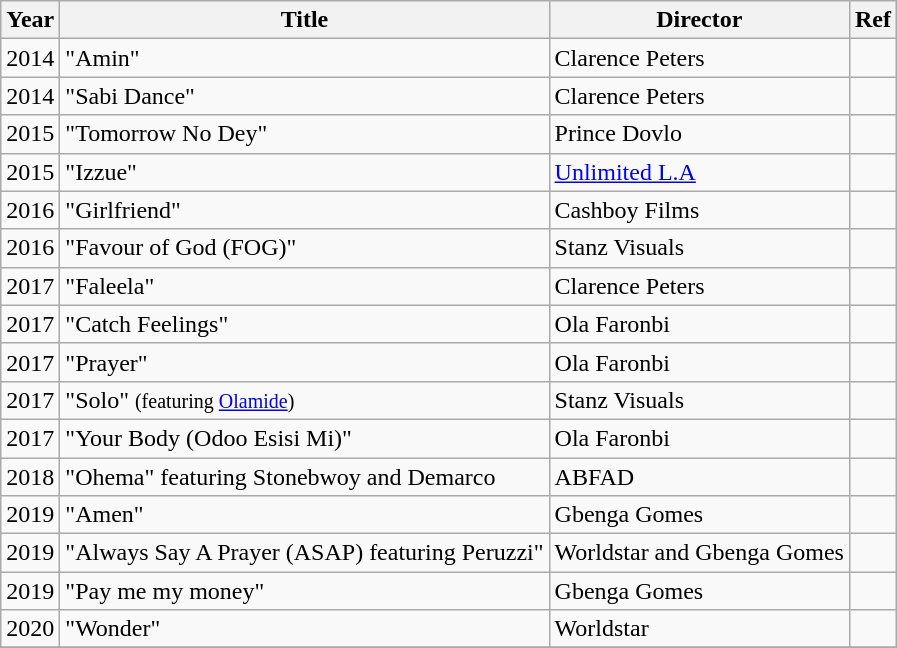<table class="wikitable">
<tr>
<th>Year</th>
<th>Title</th>
<th>Director</th>
<th>Ref</th>
</tr>
<tr>
<td>2014</td>
<td>"Amin"</td>
<td>Clarence Peters</td>
<td></td>
</tr>
<tr>
<td>2014</td>
<td>"Sabi Dance"</td>
<td>Clarence Peters</td>
<td></td>
</tr>
<tr>
<td>2015</td>
<td>"Tomorrow No Dey"</td>
<td>Prince Dovlo</td>
<td></td>
</tr>
<tr>
<td>2015</td>
<td>"Izzue"</td>
<td><a href='#'>Unlimited L.A</a></td>
<td></td>
</tr>
<tr>
<td>2016</td>
<td>"Girlfriend"</td>
<td>Cashboy Films</td>
<td></td>
</tr>
<tr>
<td>2016</td>
<td>"Favour of God (FOG)"</td>
<td>Stanz Visuals</td>
<td></td>
</tr>
<tr>
<td>2017</td>
<td>"Faleela"</td>
<td>Clarence Peters</td>
<td></td>
</tr>
<tr>
<td>2017</td>
<td>"Catch Feelings"</td>
<td>Ola Faronbi</td>
<td></td>
</tr>
<tr>
<td>2017</td>
<td>"Prayer"</td>
<td>Ola Faronbi</td>
<td></td>
</tr>
<tr>
<td>2017</td>
<td>"Solo" <small>(featuring <a href='#'>Olamide</a>)</small></td>
<td>Stanz Visuals</td>
<td></td>
</tr>
<tr>
<td>2017</td>
<td>"Your Body (Odoo Esisi Mi)"</td>
<td>Ola Faronbi</td>
<td></td>
</tr>
<tr>
<td>2018</td>
<td>"Ohema" featuring Stonebwoy and Demarco</td>
<td>ABFAD</td>
<td></td>
</tr>
<tr>
<td>2019</td>
<td>"Amen"</td>
<td>Gbenga Gomes</td>
<td></td>
</tr>
<tr>
<td>2019</td>
<td>"Always Say A Prayer (ASAP) featuring Peruzzi"</td>
<td>Worldstar and Gbenga Gomes</td>
<td></td>
</tr>
<tr>
<td>2019</td>
<td>"Pay me my money"</td>
<td>Gbenga Gomes</td>
<td></td>
</tr>
<tr>
<td>2020</td>
<td>"Wonder"</td>
<td>Worldstar</td>
<td></td>
</tr>
<tr>
</tr>
</table>
